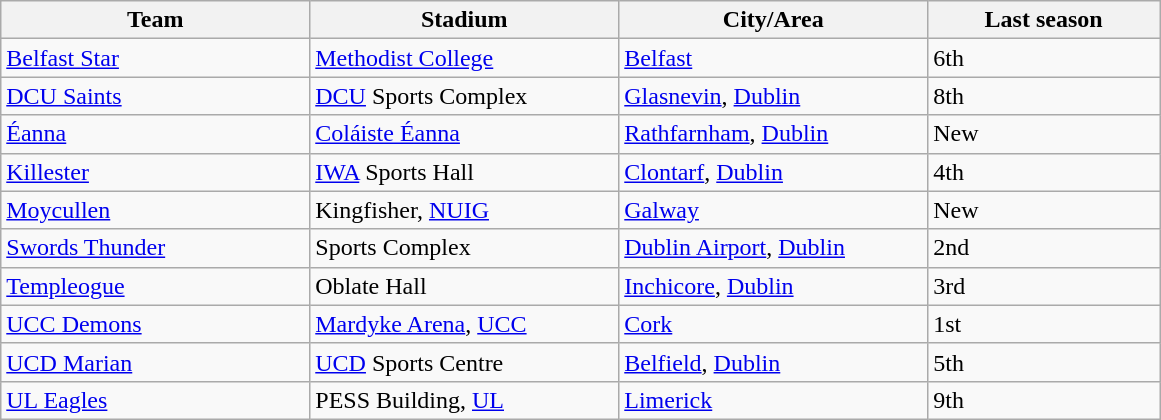<table class="wikitable">
<tr>
<th width=20%>Team</th>
<th width=20%>Stadium</th>
<th width=20%>City/Area</th>
<th width=15%>Last season</th>
</tr>
<tr>
<td><a href='#'>Belfast Star</a></td>
<td><a href='#'>Methodist College</a></td>
<td><a href='#'>Belfast</a></td>
<td>6th</td>
</tr>
<tr>
<td><a href='#'>DCU Saints</a></td>
<td><a href='#'>DCU</a> Sports Complex</td>
<td><a href='#'>Glasnevin</a>, <a href='#'>Dublin</a></td>
<td>8th</td>
</tr>
<tr>
<td><a href='#'>Éanna</a></td>
<td><a href='#'>Coláiste Éanna</a></td>
<td><a href='#'>Rathfarnham</a>, <a href='#'>Dublin</a></td>
<td>New</td>
</tr>
<tr>
<td><a href='#'>Killester</a></td>
<td><a href='#'>IWA</a> Sports Hall</td>
<td><a href='#'>Clontarf</a>, <a href='#'>Dublin</a></td>
<td>4th</td>
</tr>
<tr>
<td><a href='#'>Moycullen</a></td>
<td>Kingfisher, <a href='#'>NUIG</a></td>
<td><a href='#'>Galway</a></td>
<td>New</td>
</tr>
<tr>
<td><a href='#'>Swords Thunder</a></td>
<td> Sports Complex</td>
<td><a href='#'>Dublin Airport</a>, <a href='#'>Dublin</a></td>
<td>2nd</td>
</tr>
<tr>
<td><a href='#'>Templeogue</a></td>
<td>Oblate Hall</td>
<td><a href='#'>Inchicore</a>, <a href='#'>Dublin</a></td>
<td>3rd</td>
</tr>
<tr>
<td><a href='#'>UCC Demons</a></td>
<td><a href='#'>Mardyke Arena</a>, <a href='#'>UCC</a></td>
<td><a href='#'>Cork</a></td>
<td>1st</td>
</tr>
<tr>
<td><a href='#'>UCD Marian</a></td>
<td><a href='#'>UCD</a> Sports Centre</td>
<td><a href='#'>Belfield</a>, <a href='#'>Dublin</a></td>
<td>5th</td>
</tr>
<tr>
<td><a href='#'>UL Eagles</a></td>
<td>PESS Building, <a href='#'>UL</a></td>
<td><a href='#'>Limerick</a></td>
<td>9th</td>
</tr>
</table>
